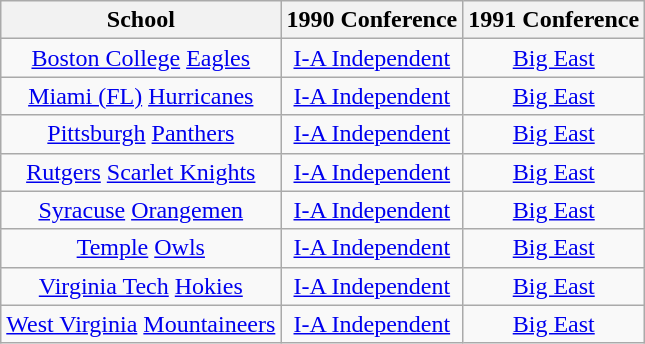<table class="wikitable sortable">
<tr>
<th>School</th>
<th>1990 Conference</th>
<th>1991 Conference</th>
</tr>
<tr style="text-align:center;">
<td><a href='#'>Boston College</a> <a href='#'>Eagles</a></td>
<td><a href='#'>I-A Independent</a></td>
<td><a href='#'>Big East</a></td>
</tr>
<tr style="text-align:center;">
<td><a href='#'>Miami (FL)</a> <a href='#'>Hurricanes</a></td>
<td><a href='#'>I-A Independent</a></td>
<td><a href='#'>Big East</a></td>
</tr>
<tr style="text-align:center;">
<td><a href='#'>Pittsburgh</a> <a href='#'>Panthers</a></td>
<td><a href='#'>I-A Independent</a></td>
<td><a href='#'>Big East</a></td>
</tr>
<tr style="text-align:center;">
<td><a href='#'>Rutgers</a> <a href='#'>Scarlet Knights</a></td>
<td><a href='#'>I-A Independent</a></td>
<td><a href='#'>Big East</a></td>
</tr>
<tr style="text-align:center;">
<td><a href='#'>Syracuse</a> <a href='#'>Orangemen</a></td>
<td><a href='#'>I-A Independent</a></td>
<td><a href='#'>Big East</a></td>
</tr>
<tr style="text-align:center;">
<td><a href='#'>Temple</a> <a href='#'>Owls</a></td>
<td><a href='#'>I-A Independent</a></td>
<td><a href='#'>Big East</a></td>
</tr>
<tr style="text-align:center;">
<td><a href='#'>Virginia Tech</a> <a href='#'>Hokies</a></td>
<td><a href='#'>I-A Independent</a></td>
<td><a href='#'>Big East</a></td>
</tr>
<tr style="text-align:center;">
<td><a href='#'>West Virginia</a> <a href='#'>Mountaineers</a></td>
<td><a href='#'>I-A Independent</a></td>
<td><a href='#'>Big East</a></td>
</tr>
</table>
